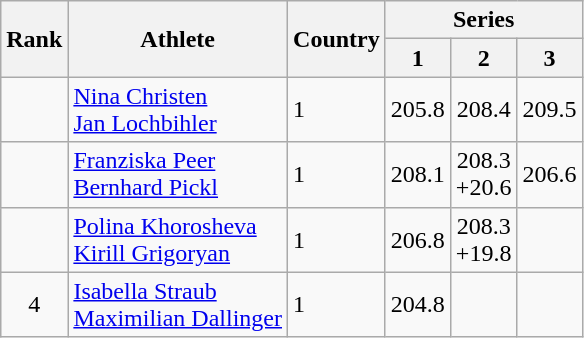<table class="wikitable" style="text-align:center">
<tr>
<th rowspan=2>Rank</th>
<th rowspan=2>Athlete</th>
<th rowspan=2>Country</th>
<th colspan=3>Series</th>
</tr>
<tr>
<th>1</th>
<th>2</th>
<th>3</th>
</tr>
<tr>
<td></td>
<td align=left><a href='#'>Nina Christen</a><br><a href='#'>Jan Lochbihler</a></td>
<td align=left> 1</td>
<td>205.8</td>
<td>208.4</td>
<td>209.5</td>
</tr>
<tr>
<td></td>
<td align=left><a href='#'>Franziska Peer</a><br><a href='#'>Bernhard Pickl</a></td>
<td align=left> 1</td>
<td>208.1</td>
<td>208.3<br>+20.6</td>
<td>206.6</td>
</tr>
<tr>
<td></td>
<td align=left><a href='#'>Polina Khorosheva</a><br><a href='#'>Kirill Grigoryan</a></td>
<td align=left> 1</td>
<td>206.8</td>
<td>208.3<br>+19.8</td>
<td></td>
</tr>
<tr>
<td>4</td>
<td align=left><a href='#'>Isabella Straub</a><br><a href='#'>Maximilian Dallinger</a></td>
<td align=left> 1</td>
<td>204.8</td>
<td></td>
<td></td>
</tr>
</table>
